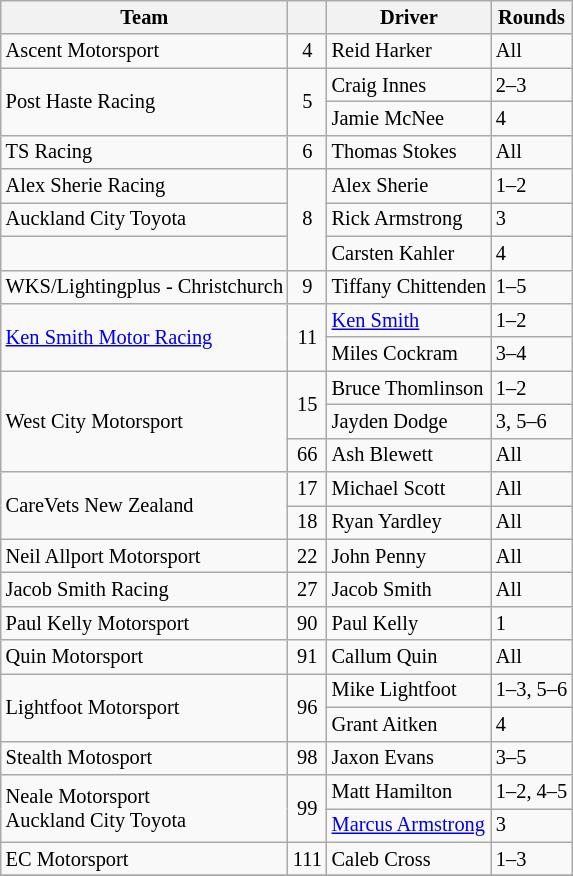<table class="wikitable" style="font-size: 85%">
<tr>
<th>Team</th>
<th></th>
<th>Driver</th>
<th>Rounds</th>
</tr>
<tr>
<td>Ascent Motorsport</td>
<td align=center>4</td>
<td> Reid Harker</td>
<td>All</td>
</tr>
<tr>
<td rowspan=2>Post Haste Racing</td>
<td rowspan=2 align=center>5</td>
<td> Craig Innes</td>
<td>2–3</td>
</tr>
<tr>
<td> Jamie McNee</td>
<td>4</td>
</tr>
<tr>
<td>TS Racing</td>
<td align=center>6</td>
<td> Thomas Stokes</td>
<td>All</td>
</tr>
<tr>
<td>Alex Sherie Racing</td>
<td rowspan=3 align=center>8</td>
<td> Alex Sherie</td>
<td>1–2</td>
</tr>
<tr>
<td>Auckland City Toyota</td>
<td> Rick Armstrong</td>
<td>3</td>
</tr>
<tr>
<td></td>
<td> Carsten Kahler</td>
<td>4</td>
</tr>
<tr>
<td>WKS/Lightingplus - Christchurch</td>
<td align=center>9</td>
<td> Tiffany Chittenden</td>
<td>1–5</td>
</tr>
<tr>
<td rowspan=2><a href='#'>Ken Smith Motor Racing</a></td>
<td rowspan=2 align=center>11</td>
<td> <a href='#'>Ken Smith</a></td>
<td>1–2</td>
</tr>
<tr>
<td> Miles Cockram</td>
<td>3–4</td>
</tr>
<tr>
<td rowspan=3>West City Motorsport</td>
<td rowspan=2 align=center>15</td>
<td> Bruce Thomlinson</td>
<td>1–2</td>
</tr>
<tr>
<td> Jayden Dodge</td>
<td>3, 5–6</td>
</tr>
<tr>
<td align=center>66</td>
<td> Ash Blewett</td>
<td>All</td>
</tr>
<tr>
<td rowspan=2>CareVets New Zealand</td>
<td align=center>17</td>
<td> Michael Scott</td>
<td>All</td>
</tr>
<tr>
<td align=center>18</td>
<td> Ryan Yardley</td>
<td>All</td>
</tr>
<tr>
<td>Neil Allport Motorsport</td>
<td align=center>22</td>
<td> John Penny</td>
<td>All</td>
</tr>
<tr>
<td>Jacob Smith Racing</td>
<td align=center>27</td>
<td> Jacob Smith</td>
<td>All</td>
</tr>
<tr>
<td>Paul Kelly Motorsport</td>
<td align=center>90</td>
<td> Paul Kelly</td>
<td>1</td>
</tr>
<tr>
<td>Quin Motorsport</td>
<td align=center>91</td>
<td> Callum Quin</td>
<td>All</td>
</tr>
<tr>
<td rowspan=2>Lightfoot Motorsport</td>
<td rowspan=2 align=center>96</td>
<td> Mike Lightfoot</td>
<td>1–3, 5–6</td>
</tr>
<tr>
<td> Grant Aitken</td>
<td>4</td>
</tr>
<tr>
<td>Stealth Motosport</td>
<td align=center>98</td>
<td> Jaxon Evans</td>
<td>3–5</td>
</tr>
<tr>
<td rowspan=2>Neale Motorsport<br>Auckland City Toyota</td>
<td rowspan=2 align=center>99</td>
<td> Matt Hamilton</td>
<td>1–2, 4–5</td>
</tr>
<tr>
<td> <a href='#'>Marcus Armstrong</a></td>
<td>3</td>
</tr>
<tr>
<td>EC Motorsport</td>
<td align=center>111</td>
<td> Caleb Cross</td>
<td>1–3</td>
</tr>
<tr>
</tr>
</table>
